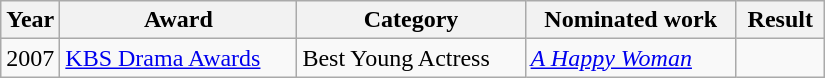<table class="wikitable" style="width:550px">
<tr>
<th width=10>Year</th>
<th>Award</th>
<th>Category</th>
<th>Nominated work</th>
<th>Result</th>
</tr>
<tr>
<td>2007</td>
<td><a href='#'>KBS Drama Awards</a></td>
<td>Best Young Actress</td>
<td><em><a href='#'>A Happy Woman</a></em></td>
<td></td>
</tr>
</table>
